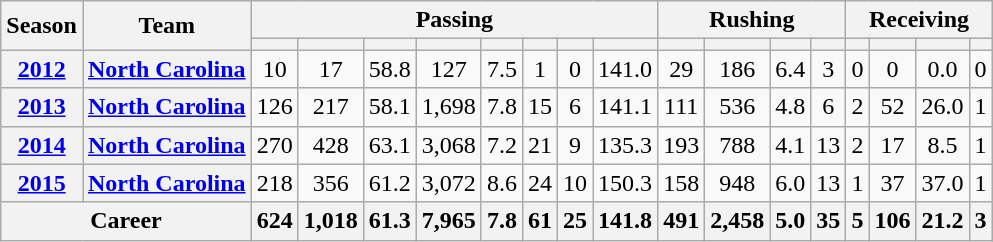<table class="wikitable" style="text-align:center;">
<tr>
<th rowspan="2">Season</th>
<th rowspan="2">Team</th>
<th colspan="8">Passing</th>
<th colspan="4">Rushing</th>
<th colspan="4">Receiving</th>
</tr>
<tr>
<th></th>
<th></th>
<th></th>
<th></th>
<th></th>
<th></th>
<th></th>
<th></th>
<th></th>
<th></th>
<th></th>
<th></th>
<th></th>
<th></th>
<th></th>
<th></th>
</tr>
<tr>
<th><a href='#'>2012</a></th>
<th><a href='#'>North Carolina</a></th>
<td>10</td>
<td>17</td>
<td>58.8</td>
<td>127</td>
<td>7.5</td>
<td>1</td>
<td>0</td>
<td>141.0</td>
<td>29</td>
<td>186</td>
<td>6.4</td>
<td>3</td>
<td>0</td>
<td>0</td>
<td>0.0</td>
<td>0</td>
</tr>
<tr>
<th><a href='#'>2013</a></th>
<th><a href='#'>North Carolina</a></th>
<td>126</td>
<td>217</td>
<td>58.1</td>
<td>1,698</td>
<td>7.8</td>
<td>15</td>
<td>6</td>
<td>141.1</td>
<td>111</td>
<td>536</td>
<td>4.8</td>
<td>6</td>
<td>2</td>
<td>52</td>
<td>26.0</td>
<td>1</td>
</tr>
<tr>
<th><a href='#'>2014</a></th>
<th><a href='#'>North Carolina</a></th>
<td>270</td>
<td>428</td>
<td>63.1</td>
<td>3,068</td>
<td>7.2</td>
<td>21</td>
<td>9</td>
<td>135.3</td>
<td>193</td>
<td>788</td>
<td>4.1</td>
<td>13</td>
<td>2</td>
<td>17</td>
<td>8.5</td>
<td>1</td>
</tr>
<tr>
<th><a href='#'>2015</a></th>
<th><a href='#'>North Carolina</a></th>
<td>218</td>
<td>356</td>
<td>61.2</td>
<td>3,072</td>
<td>8.6</td>
<td>24</td>
<td>10</td>
<td>150.3</td>
<td>158</td>
<td>948</td>
<td>6.0</td>
<td>13</td>
<td>1</td>
<td>37</td>
<td>37.0</td>
<td>1</td>
</tr>
<tr>
<th colspan="2">Career</th>
<th>624</th>
<th>1,018</th>
<th>61.3</th>
<th>7,965</th>
<th>7.8</th>
<th>61</th>
<th>25</th>
<th>141.8</th>
<th>491</th>
<th>2,458</th>
<th>5.0</th>
<th>35</th>
<th>5</th>
<th>106</th>
<th>21.2</th>
<th>3</th>
</tr>
</table>
